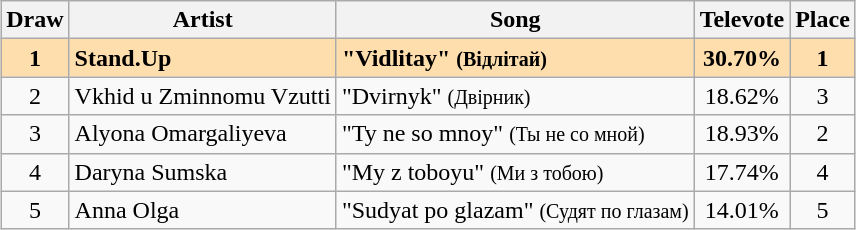<table class="sortable wikitable" style="margin: 1em auto 1em auto; text-align:center;">
<tr>
<th>Draw</th>
<th>Artist</th>
<th>Song</th>
<th>Televote</th>
<th>Place</th>
</tr>
<tr style="font-weight:bold;background:navajowhite;">
<td>1</td>
<td style="text-align:left;">Stand.Up</td>
<td style="text-align:left;">"Vidlitay" <small>(Відлітай)</small></td>
<td>30.70%</td>
<td>1</td>
</tr>
<tr>
<td>2</td>
<td style="text-align:left;">Vkhid u Zminnomu Vzutti</td>
<td style="text-align:left;">"Dvirnyk" <small>(Двірник)</small></td>
<td>18.62%</td>
<td>3</td>
</tr>
<tr>
<td>3</td>
<td style="text-align:left;">Alyona Omargaliyeva</td>
<td style="text-align:left;">"Ty ne so mnoy" <small>(Ты не со мной)</small></td>
<td>18.93%</td>
<td>2</td>
</tr>
<tr>
<td>4</td>
<td style="text-align:left;">Daryna Sumska</td>
<td style="text-align:left;">"My z toboyu" <small>(Ми з тобою)</small></td>
<td>17.74%</td>
<td>4</td>
</tr>
<tr>
<td>5</td>
<td style="text-align:left;">Anna Olga</td>
<td style="text-align:left;">"Sudyat po glazam" <small>(Судят по глазам)</small></td>
<td>14.01%</td>
<td>5</td>
</tr>
</table>
